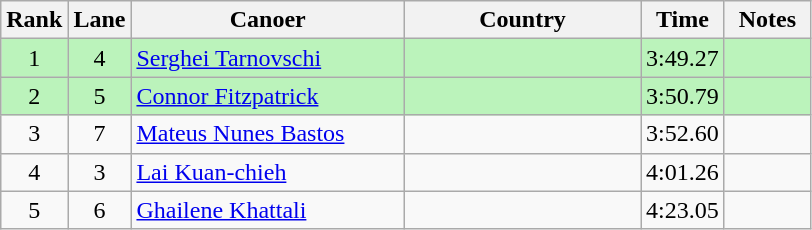<table class="wikitable sortable" style="text-align:center;">
<tr>
<th width=30>Rank</th>
<th width=30>Lane</th>
<th width=175>Canoer</th>
<th width=150>Country</th>
<th width=30>Time</th>
<th width=50>Notes</th>
</tr>
<tr bgcolor=bbf3bb>
<td>1</td>
<td>4</td>
<td align=left><a href='#'>Serghei Tarnovschi</a></td>
<td align=left></td>
<td>3:49.27</td>
<td></td>
</tr>
<tr bgcolor=bbf3bb>
<td>2</td>
<td>5</td>
<td align=left><a href='#'>Connor Fitzpatrick</a></td>
<td align=left></td>
<td>3:50.79</td>
<td></td>
</tr>
<tr>
<td>3</td>
<td>7</td>
<td align=left><a href='#'>Mateus Nunes Bastos</a></td>
<td align=left></td>
<td>3:52.60</td>
<td></td>
</tr>
<tr>
<td>4</td>
<td>3</td>
<td align=left><a href='#'>Lai Kuan-chieh</a></td>
<td align=left></td>
<td>4:01.26</td>
<td></td>
</tr>
<tr>
<td>5</td>
<td>6</td>
<td align=left><a href='#'>Ghailene Khattali</a></td>
<td align=left></td>
<td>4:23.05</td>
<td></td>
</tr>
</table>
